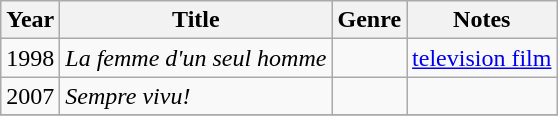<table class="wikitable sortable">
<tr>
<th>Year</th>
<th>Title</th>
<th>Genre</th>
<th class="unsortable">Notes</th>
</tr>
<tr>
<td>1998</td>
<td><em>La femme d'un seul homme</em></td>
<td></td>
<td><a href='#'>television film</a></td>
</tr>
<tr>
<td>2007</td>
<td><em>Sempre vivu!</em></td>
<td></td>
<td></td>
</tr>
<tr>
</tr>
</table>
